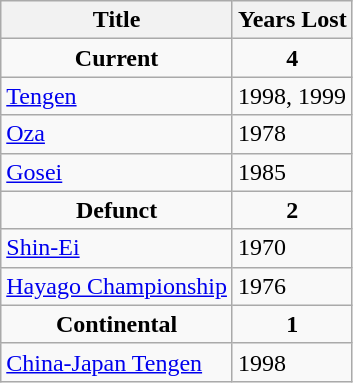<table class="wikitable">
<tr>
<th>Title</th>
<th>Years Lost</th>
</tr>
<tr style="text-align:center;">
<td><strong>Current</strong></td>
<td><strong>4</strong></td>
</tr>
<tr>
<td> <a href='#'>Tengen</a></td>
<td>1998, 1999</td>
</tr>
<tr>
<td> <a href='#'>Oza</a></td>
<td>1978</td>
</tr>
<tr>
<td> <a href='#'>Gosei</a></td>
<td>1985</td>
</tr>
<tr style="text-align:center;">
<td><strong>Defunct</strong></td>
<td><strong>2</strong></td>
</tr>
<tr>
<td> <a href='#'>Shin-Ei</a></td>
<td>1970</td>
</tr>
<tr>
<td> <a href='#'>Hayago Championship</a></td>
<td>1976</td>
</tr>
<tr style="text-align:center;">
<td><strong>Continental</strong></td>
<td><strong>1</strong></td>
</tr>
<tr>
<td>  <a href='#'>China-Japan Tengen</a></td>
<td>1998</td>
</tr>
</table>
